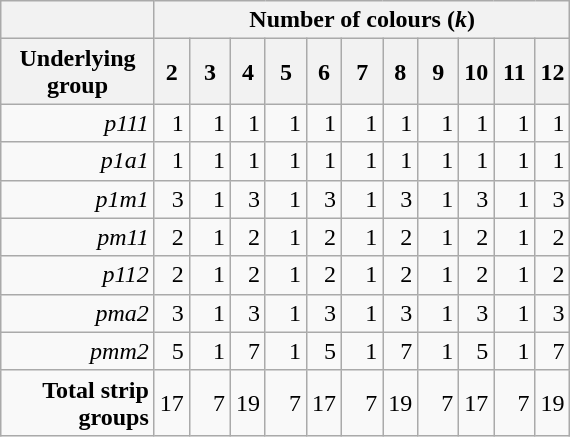<table class="wikitable" style=text-align:right>
<tr>
<th> </th>
<th colspan=11>Number of colours (<em>k</em>)</th>
</tr>
<tr>
<th>Underlying<br>group</th>
<th>2</th>
<th>3</th>
<th>4</th>
<th>5</th>
<th>6</th>
<th>7</th>
<th>8</th>
<th>9</th>
<th>10</th>
<th>11</th>
<th>12</th>
</tr>
<tr>
<td><em>p111</em></td>
<td>1</td>
<td>1</td>
<td>1</td>
<td>1</td>
<td>1</td>
<td>1</td>
<td>1</td>
<td>1</td>
<td>1</td>
<td>1</td>
<td>1</td>
</tr>
<tr>
<td><em>p1a1</em></td>
<td>1</td>
<td>1</td>
<td>1</td>
<td>1</td>
<td>1</td>
<td>1</td>
<td>1</td>
<td>1</td>
<td>1</td>
<td>1</td>
<td>1</td>
</tr>
<tr>
<td><em>p1m1</em></td>
<td>3</td>
<td>1</td>
<td>3</td>
<td>1</td>
<td>3</td>
<td>1</td>
<td>3</td>
<td>1</td>
<td>3</td>
<td>1</td>
<td>3</td>
</tr>
<tr>
<td><em>pm11</em></td>
<td>2</td>
<td>1</td>
<td>2</td>
<td>1</td>
<td>2</td>
<td>1</td>
<td>2</td>
<td>1</td>
<td>2</td>
<td>1</td>
<td>2</td>
</tr>
<tr>
<td><em>p112</em></td>
<td>2</td>
<td>1</td>
<td>2</td>
<td>1</td>
<td>2</td>
<td>1</td>
<td>2</td>
<td>1</td>
<td>2</td>
<td>1</td>
<td>2</td>
</tr>
<tr>
<td><em>pma2</em></td>
<td>3</td>
<td>1</td>
<td>3</td>
<td>1</td>
<td>3</td>
<td>1</td>
<td>3</td>
<td>1</td>
<td>3</td>
<td>1</td>
<td>3</td>
</tr>
<tr>
<td><em>pmm2</em></td>
<td>5</td>
<td>1</td>
<td>7</td>
<td>1</td>
<td>5</td>
<td>1</td>
<td>7</td>
<td>1</td>
<td>5</td>
<td>1</td>
<td>7</td>
</tr>
<tr>
<td>      <strong>Total strip<br> groups</strong></td>
<td>17</td>
<td>   7</td>
<td>19</td>
<td>   7</td>
<td>17</td>
<td>   7</td>
<td>19</td>
<td>   7</td>
<td>17</td>
<td>   7</td>
<td>19</td>
</tr>
</table>
